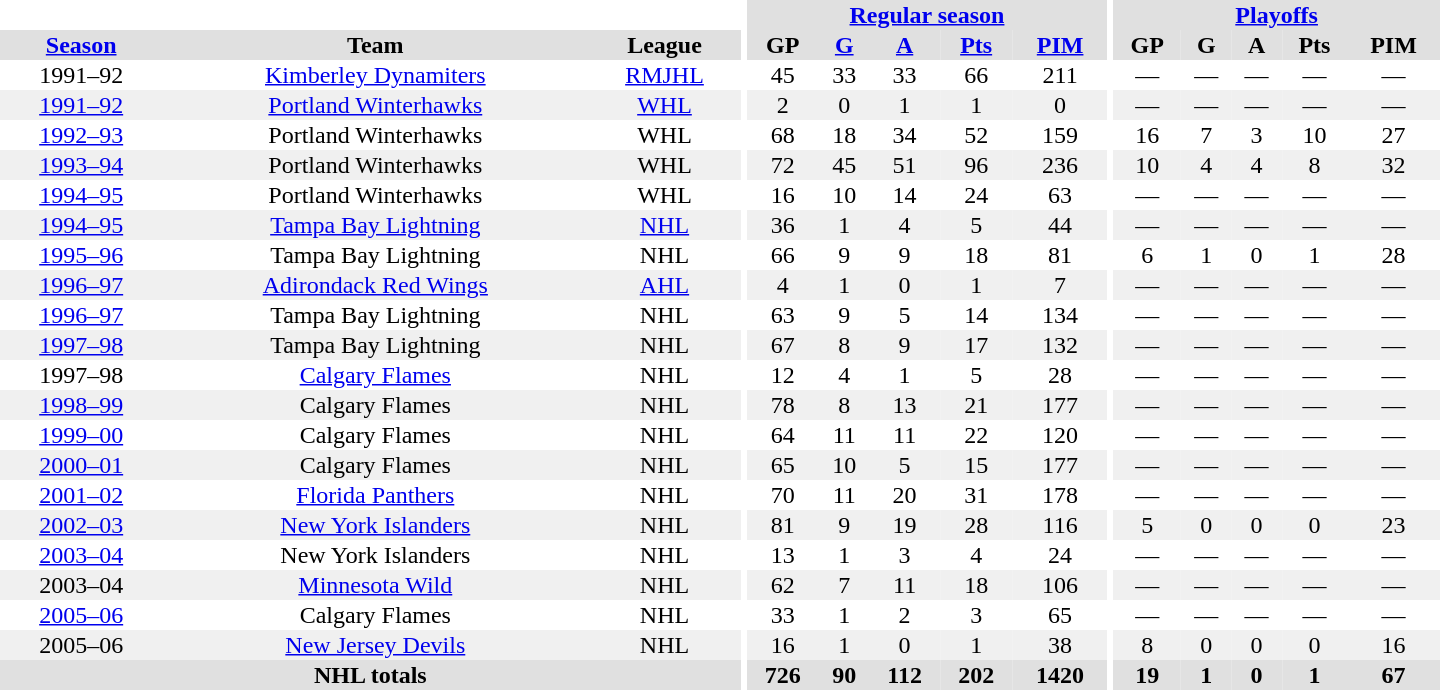<table border="0" cellpadding="1" cellspacing="0" style="text-align:center; width:60em">
<tr style="background:#e0e0e0;">
<th colspan="3" style="background:#fff;"></th>
<th rowspan="99" style="background:#fff;"></th>
<th colspan="5"><a href='#'>Regular season</a></th>
<th rowspan="99" style="background:#fff;"></th>
<th colspan="5"><a href='#'>Playoffs</a></th>
</tr>
<tr style="background:#e0e0e0;">
<th><a href='#'>Season</a></th>
<th>Team</th>
<th>League</th>
<th>GP</th>
<th><a href='#'>G</a></th>
<th><a href='#'>A</a></th>
<th><a href='#'>Pts</a></th>
<th><a href='#'>PIM</a></th>
<th>GP</th>
<th>G</th>
<th>A</th>
<th>Pts</th>
<th>PIM</th>
</tr>
<tr>
<td>1991–92</td>
<td><a href='#'>Kimberley Dynamiters</a></td>
<td><a href='#'>RMJHL</a></td>
<td>45</td>
<td>33</td>
<td>33</td>
<td>66</td>
<td>211</td>
<td>—</td>
<td>—</td>
<td>—</td>
<td>—</td>
<td>—</td>
</tr>
<tr bgcolor="#f0f0f0">
<td><a href='#'>1991–92</a></td>
<td><a href='#'>Portland Winterhawks</a></td>
<td><a href='#'>WHL</a></td>
<td>2</td>
<td>0</td>
<td>1</td>
<td>1</td>
<td>0</td>
<td>—</td>
<td>—</td>
<td>—</td>
<td>—</td>
<td>—</td>
</tr>
<tr>
<td><a href='#'>1992–93</a></td>
<td>Portland Winterhawks</td>
<td>WHL</td>
<td>68</td>
<td>18</td>
<td>34</td>
<td>52</td>
<td>159</td>
<td>16</td>
<td>7</td>
<td>3</td>
<td>10</td>
<td>27</td>
</tr>
<tr bgcolor="#f0f0f0">
<td><a href='#'>1993–94</a></td>
<td>Portland Winterhawks</td>
<td>WHL</td>
<td>72</td>
<td>45</td>
<td>51</td>
<td>96</td>
<td>236</td>
<td>10</td>
<td>4</td>
<td>4</td>
<td>8</td>
<td>32</td>
</tr>
<tr>
<td><a href='#'>1994–95</a></td>
<td>Portland Winterhawks</td>
<td>WHL</td>
<td>16</td>
<td>10</td>
<td>14</td>
<td>24</td>
<td>63</td>
<td>—</td>
<td>—</td>
<td>—</td>
<td>—</td>
<td>—</td>
</tr>
<tr bgcolor="#f0f0f0">
<td><a href='#'>1994–95</a></td>
<td><a href='#'>Tampa Bay Lightning</a></td>
<td><a href='#'>NHL</a></td>
<td>36</td>
<td>1</td>
<td>4</td>
<td>5</td>
<td>44</td>
<td>—</td>
<td>—</td>
<td>—</td>
<td>—</td>
<td>—</td>
</tr>
<tr>
<td><a href='#'>1995–96</a></td>
<td>Tampa Bay Lightning</td>
<td>NHL</td>
<td>66</td>
<td>9</td>
<td>9</td>
<td>18</td>
<td>81</td>
<td>6</td>
<td>1</td>
<td>0</td>
<td>1</td>
<td>28</td>
</tr>
<tr bgcolor="#f0f0f0">
<td><a href='#'>1996–97</a></td>
<td><a href='#'>Adirondack Red Wings</a></td>
<td><a href='#'>AHL</a></td>
<td>4</td>
<td>1</td>
<td>0</td>
<td>1</td>
<td>7</td>
<td>—</td>
<td>—</td>
<td>—</td>
<td>—</td>
<td>—</td>
</tr>
<tr>
<td><a href='#'>1996–97</a></td>
<td>Tampa Bay Lightning</td>
<td>NHL</td>
<td>63</td>
<td>9</td>
<td>5</td>
<td>14</td>
<td>134</td>
<td>—</td>
<td>—</td>
<td>—</td>
<td>—</td>
<td>—</td>
</tr>
<tr bgcolor="#f0f0f0">
<td><a href='#'>1997–98</a></td>
<td>Tampa Bay Lightning</td>
<td>NHL</td>
<td>67</td>
<td>8</td>
<td>9</td>
<td>17</td>
<td>132</td>
<td>—</td>
<td>—</td>
<td>—</td>
<td>—</td>
<td>—</td>
</tr>
<tr>
<td>1997–98</td>
<td><a href='#'>Calgary Flames</a></td>
<td>NHL</td>
<td>12</td>
<td>4</td>
<td>1</td>
<td>5</td>
<td>28</td>
<td>—</td>
<td>—</td>
<td>—</td>
<td>—</td>
<td>—</td>
</tr>
<tr bgcolor="#f0f0f0">
<td><a href='#'>1998–99</a></td>
<td>Calgary Flames</td>
<td>NHL</td>
<td>78</td>
<td>8</td>
<td>13</td>
<td>21</td>
<td>177</td>
<td>—</td>
<td>—</td>
<td>—</td>
<td>—</td>
<td>—</td>
</tr>
<tr>
<td><a href='#'>1999–00</a></td>
<td>Calgary Flames</td>
<td>NHL</td>
<td>64</td>
<td>11</td>
<td>11</td>
<td>22</td>
<td>120</td>
<td>—</td>
<td>—</td>
<td>—</td>
<td>—</td>
<td>—</td>
</tr>
<tr bgcolor="#f0f0f0">
<td><a href='#'>2000–01</a></td>
<td>Calgary Flames</td>
<td>NHL</td>
<td>65</td>
<td>10</td>
<td>5</td>
<td>15</td>
<td>177</td>
<td>—</td>
<td>—</td>
<td>—</td>
<td>—</td>
<td>—</td>
</tr>
<tr>
<td><a href='#'>2001–02</a></td>
<td><a href='#'>Florida Panthers</a></td>
<td>NHL</td>
<td>70</td>
<td>11</td>
<td>20</td>
<td>31</td>
<td>178</td>
<td>—</td>
<td>—</td>
<td>—</td>
<td>—</td>
<td>—</td>
</tr>
<tr bgcolor="#f0f0f0">
<td><a href='#'>2002–03</a></td>
<td><a href='#'>New York Islanders</a></td>
<td>NHL</td>
<td>81</td>
<td>9</td>
<td>19</td>
<td>28</td>
<td>116</td>
<td>5</td>
<td>0</td>
<td>0</td>
<td>0</td>
<td>23</td>
</tr>
<tr>
<td><a href='#'>2003–04</a></td>
<td>New York Islanders</td>
<td>NHL</td>
<td>13</td>
<td>1</td>
<td>3</td>
<td>4</td>
<td>24</td>
<td>—</td>
<td>—</td>
<td>—</td>
<td>—</td>
<td>—</td>
</tr>
<tr bgcolor="#f0f0f0">
<td>2003–04</td>
<td><a href='#'>Minnesota Wild</a></td>
<td>NHL</td>
<td>62</td>
<td>7</td>
<td>11</td>
<td>18</td>
<td>106</td>
<td>—</td>
<td>—</td>
<td>—</td>
<td>—</td>
<td>—</td>
</tr>
<tr>
<td><a href='#'>2005–06</a></td>
<td>Calgary Flames</td>
<td>NHL</td>
<td>33</td>
<td>1</td>
<td>2</td>
<td>3</td>
<td>65</td>
<td>—</td>
<td>—</td>
<td>—</td>
<td>—</td>
<td>—</td>
</tr>
<tr bgcolor="#f0f0f0">
<td>2005–06</td>
<td><a href='#'>New Jersey Devils</a></td>
<td>NHL</td>
<td>16</td>
<td>1</td>
<td>0</td>
<td>1</td>
<td>38</td>
<td>8</td>
<td>0</td>
<td>0</td>
<td>0</td>
<td>16</td>
</tr>
<tr style="background:#e0e0e0;">
<th colspan="3">NHL totals</th>
<th>726</th>
<th>90</th>
<th>112</th>
<th>202</th>
<th>1420</th>
<th>19</th>
<th>1</th>
<th>0</th>
<th>1</th>
<th>67</th>
</tr>
</table>
